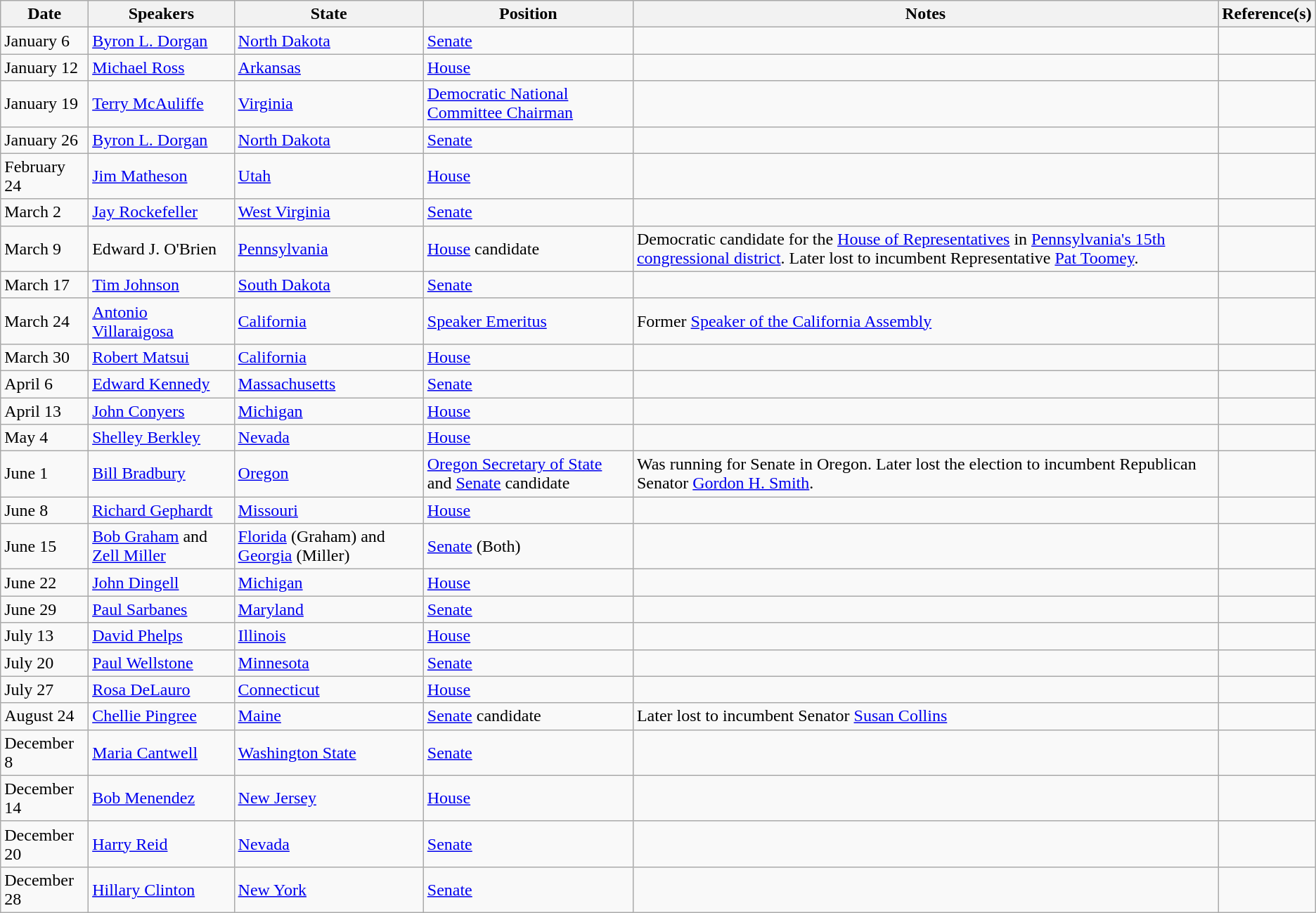<table class="wikitable sortable mw-collapsible mw-collapsed">
<tr>
<th style="text-align: center;">Date</th>
<th style="text-align: center;">Speakers</th>
<th style="text-align: center;">State</th>
<th style="text-align: center;">Position</th>
<th style="text-align: center;">Notes</th>
<th style="text-align: center;">Reference(s)</th>
</tr>
<tr>
<td>January 6</td>
<td><a href='#'>Byron L. Dorgan</a></td>
<td><a href='#'>North Dakota</a></td>
<td><a href='#'>Senate</a></td>
<td></td>
<td></td>
</tr>
<tr>
<td>January 12</td>
<td><a href='#'>Michael Ross</a></td>
<td><a href='#'>Arkansas</a></td>
<td><a href='#'>House</a></td>
<td></td>
<td></td>
</tr>
<tr>
<td>January 19</td>
<td><a href='#'>Terry McAuliffe</a></td>
<td><a href='#'>Virginia</a></td>
<td><a href='#'>Democratic National Committee Chairman</a></td>
<td></td>
<td></td>
</tr>
<tr>
<td>January 26</td>
<td><a href='#'>Byron L. Dorgan</a></td>
<td><a href='#'>North Dakota</a></td>
<td><a href='#'>Senate</a></td>
<td></td>
<td></td>
</tr>
<tr>
<td>February 24</td>
<td><a href='#'>Jim Matheson</a></td>
<td><a href='#'>Utah</a></td>
<td><a href='#'>House</a></td>
<td></td>
<td></td>
</tr>
<tr>
<td>March 2</td>
<td><a href='#'>Jay Rockefeller</a></td>
<td><a href='#'>West Virginia</a></td>
<td><a href='#'>Senate</a></td>
<td></td>
<td></td>
</tr>
<tr>
<td>March 9</td>
<td>Edward J. O'Brien</td>
<td><a href='#'>Pennsylvania</a></td>
<td><a href='#'>House</a> candidate</td>
<td>Democratic candidate for the <a href='#'>House of Representatives</a> in <a href='#'>Pennsylvania's 15th congressional district</a>. Later lost to incumbent Representative <a href='#'>Pat Toomey</a>.</td>
<td></td>
</tr>
<tr>
<td>March 17</td>
<td><a href='#'>Tim Johnson</a></td>
<td><a href='#'>South Dakota</a></td>
<td><a href='#'>Senate</a></td>
<td></td>
<td></td>
</tr>
<tr>
<td>March 24</td>
<td><a href='#'>Antonio Villaraigosa</a></td>
<td><a href='#'>California</a></td>
<td><a href='#'>Speaker Emeritus</a></td>
<td>Former <a href='#'>Speaker of the California Assembly</a></td>
<td></td>
</tr>
<tr>
<td>March 30</td>
<td><a href='#'>Robert Matsui</a></td>
<td><a href='#'>California</a></td>
<td><a href='#'>House</a></td>
<td></td>
<td></td>
</tr>
<tr>
<td>April 6</td>
<td><a href='#'>Edward Kennedy</a></td>
<td><a href='#'>Massachusetts</a></td>
<td><a href='#'>Senate</a></td>
<td></td>
<td></td>
</tr>
<tr>
<td>April 13</td>
<td><a href='#'>John Conyers</a></td>
<td><a href='#'>Michigan</a></td>
<td><a href='#'>House</a></td>
<td></td>
<td></td>
</tr>
<tr>
<td>May 4</td>
<td><a href='#'>Shelley Berkley</a></td>
<td><a href='#'>Nevada</a></td>
<td><a href='#'>House</a></td>
<td></td>
<td></td>
</tr>
<tr>
<td>June 1</td>
<td><a href='#'>Bill Bradbury</a></td>
<td><a href='#'>Oregon</a></td>
<td><a href='#'>Oregon Secretary of State</a> and <a href='#'>Senate</a> candidate</td>
<td>Was running for Senate in Oregon. Later lost the election to incumbent Republican Senator <a href='#'>Gordon H. Smith</a>.</td>
<td></td>
</tr>
<tr>
<td>June 8</td>
<td><a href='#'>Richard Gephardt</a></td>
<td><a href='#'>Missouri</a></td>
<td><a href='#'>House</a></td>
<td></td>
<td></td>
</tr>
<tr>
<td>June 15</td>
<td><a href='#'>Bob Graham</a> and <a href='#'>Zell Miller</a></td>
<td><a href='#'>Florida</a> (Graham) and <a href='#'>Georgia</a> (Miller)</td>
<td><a href='#'>Senate</a> (Both)</td>
<td></td>
<td></td>
</tr>
<tr>
<td>June 22</td>
<td><a href='#'>John Dingell</a></td>
<td><a href='#'>Michigan</a></td>
<td><a href='#'>House</a></td>
<td></td>
<td></td>
</tr>
<tr>
<td>June 29</td>
<td><a href='#'>Paul Sarbanes</a></td>
<td><a href='#'>Maryland</a></td>
<td><a href='#'>Senate</a></td>
<td></td>
<td></td>
</tr>
<tr>
<td>July 13</td>
<td><a href='#'>David Phelps</a></td>
<td><a href='#'>Illinois</a></td>
<td><a href='#'>House</a></td>
<td></td>
<td></td>
</tr>
<tr>
<td>July 20</td>
<td><a href='#'>Paul Wellstone</a></td>
<td><a href='#'>Minnesota</a></td>
<td><a href='#'>Senate</a></td>
<td></td>
<td></td>
</tr>
<tr>
<td>July 27</td>
<td><a href='#'>Rosa DeLauro</a></td>
<td><a href='#'>Connecticut</a></td>
<td><a href='#'>House</a></td>
<td></td>
<td></td>
</tr>
<tr>
<td>August 24</td>
<td><a href='#'>Chellie Pingree</a></td>
<td><a href='#'>Maine</a></td>
<td><a href='#'>Senate</a> candidate</td>
<td>Later lost to incumbent Senator <a href='#'>Susan Collins</a></td>
<td></td>
</tr>
<tr>
<td>December 8</td>
<td><a href='#'>Maria Cantwell</a></td>
<td><a href='#'>Washington State</a></td>
<td><a href='#'>Senate</a></td>
<td></td>
<td></td>
</tr>
<tr>
<td>December 14</td>
<td><a href='#'>Bob Menendez</a></td>
<td><a href='#'>New Jersey</a></td>
<td><a href='#'>House</a></td>
<td></td>
<td></td>
</tr>
<tr>
<td>December 20</td>
<td><a href='#'>Harry Reid</a></td>
<td><a href='#'>Nevada</a></td>
<td><a href='#'>Senate</a></td>
<td></td>
<td></td>
</tr>
<tr>
<td>December 28</td>
<td><a href='#'>Hillary Clinton</a></td>
<td><a href='#'>New York</a></td>
<td><a href='#'>Senate</a></td>
<td></td>
<td></td>
</tr>
</table>
